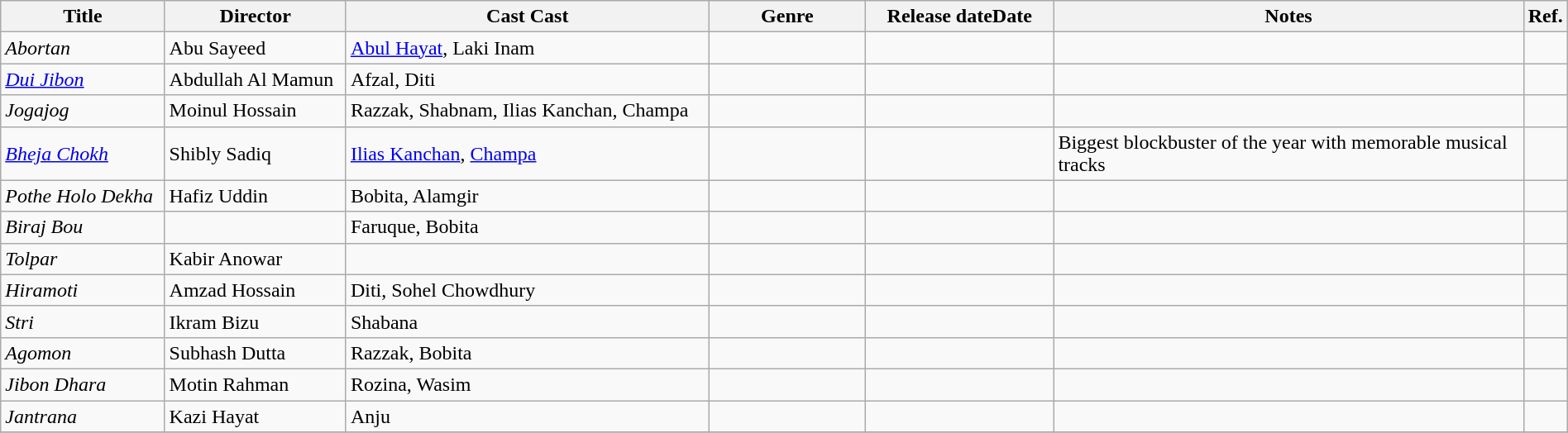<table class="wikitable " sortable width= "100% ">
<tr>
<th style=" width :19 =15 % ;">Title</th>
<th style=" width :18 =13 % ;">Director</th>
<th style=" width :22 =20 % ;">Cast Cast</th>
<th width=10%>Genre</th>
<th width=12%>Release dateDate</th>
<th width=30%>Notes</th>
<th style="width:2%;">Ref.</th>
</tr>
<tr>
<td><em>Abortan</em></td>
<td>Abu Sayeed</td>
<td><a href='#'>Abul Hayat</a>, Laki Inam</td>
<td></td>
<td></td>
<td></td>
<td></td>
</tr>
<tr>
<td><em><a href='#'>Dui Jibon</a></em></td>
<td>Abdullah Al Mamun</td>
<td>Afzal, Diti</td>
<td></td>
<td></td>
<td></td>
<td></td>
</tr>
<tr>
<td><em>Jogajog</em></td>
<td>Moinul Hossain</td>
<td>Razzak, Shabnam, Ilias Kanchan, Champa</td>
<td></td>
<td></td>
<td></td>
<td></td>
</tr>
<tr>
<td><em><a href='#'>Bheja Chokh</a></em></td>
<td>Shibly Sadiq</td>
<td><a href='#'>Ilias Kanchan</a>, <a href='#'>Champa</a></td>
<td></td>
<td></td>
<td>Biggest blockbuster of the year with memorable musical tracks</td>
<td></td>
</tr>
<tr>
<td><em>Pothe Holo Dekha</em></td>
<td>Hafiz Uddin</td>
<td>Bobita, Alamgir</td>
<td></td>
<td></td>
<td></td>
<td></td>
</tr>
<tr>
<td><em>Biraj Bou</em></td>
<td></td>
<td>Faruque, Bobita</td>
<td></td>
<td></td>
<td></td>
<td></td>
</tr>
<tr>
<td><em>Tolpar</em></td>
<td>Kabir Anowar</td>
<td></td>
<td></td>
<td></td>
<td></td>
<td></td>
</tr>
<tr>
<td><em>Hiramoti</em></td>
<td>Amzad Hossain</td>
<td>Diti, Sohel Chowdhury</td>
<td></td>
<td></td>
<td></td>
<td></td>
</tr>
<tr>
<td><em>Stri</em></td>
<td>Ikram Bizu</td>
<td>Shabana</td>
<td></td>
<td></td>
<td></td>
<td></td>
</tr>
<tr>
<td><em>Agomon</em></td>
<td>Subhash Dutta</td>
<td>Razzak, Bobita</td>
<td></td>
<td></td>
<td></td>
<td></td>
</tr>
<tr>
<td><em>Jibon Dhara</em></td>
<td>Motin Rahman</td>
<td>Rozina, Wasim</td>
<td></td>
<td></td>
<td></td>
<td></td>
</tr>
<tr>
<td><em>Jantrana</em></td>
<td>Kazi Hayat</td>
<td>Anju</td>
<td></td>
<td></td>
<td></td>
<td></td>
</tr>
<tr>
</tr>
</table>
